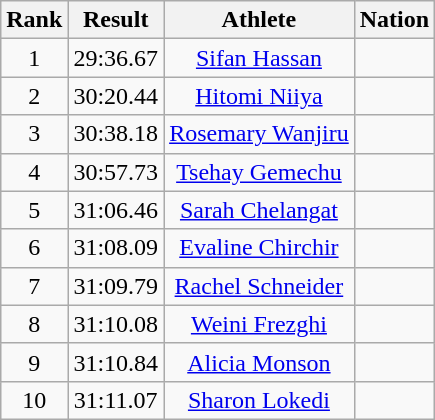<table class="wikitable" style="text-align:center">
<tr>
<th>Rank</th>
<th>Result</th>
<th>Athlete</th>
<th>Nation</th>
</tr>
<tr>
<td>1</td>
<td>29:36.67</td>
<td><a href='#'>Sifan Hassan</a></td>
<td align=left></td>
</tr>
<tr>
<td>2</td>
<td>30:20.44</td>
<td><a href='#'>Hitomi Niiya</a></td>
<td align=left></td>
</tr>
<tr>
<td>3</td>
<td>30:38.18</td>
<td><a href='#'>Rosemary Wanjiru</a></td>
<td align=left></td>
</tr>
<tr>
<td>4</td>
<td>30:57.73</td>
<td><a href='#'>Tsehay Gemechu</a></td>
<td align=left></td>
</tr>
<tr>
<td>5</td>
<td>31:06.46</td>
<td><a href='#'>Sarah Chelangat</a></td>
<td align=left></td>
</tr>
<tr>
<td>6</td>
<td>31:08.09</td>
<td><a href='#'>Evaline Chirchir</a></td>
<td align=left></td>
</tr>
<tr>
<td>7</td>
<td>31:09.79</td>
<td><a href='#'>Rachel Schneider</a></td>
<td align=left></td>
</tr>
<tr>
<td>8</td>
<td>31:10.08</td>
<td><a href='#'>Weini Frezghi</a></td>
<td align=left></td>
</tr>
<tr>
<td>9</td>
<td>31:10.84</td>
<td><a href='#'>Alicia Monson</a></td>
<td align=left></td>
</tr>
<tr>
<td>10</td>
<td>31:11.07</td>
<td><a href='#'>Sharon Lokedi</a></td>
<td align=left></td>
</tr>
</table>
